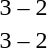<table style="text-align:center">
<tr>
<th width=200></th>
<th width=100></th>
<th width=200></th>
</tr>
<tr>
<td align=right><strong></strong></td>
<td>3 – 2</td>
<td align=left></td>
</tr>
<tr>
<td align=right><strong></strong></td>
<td>3 – 2</td>
<td align=left></td>
</tr>
</table>
